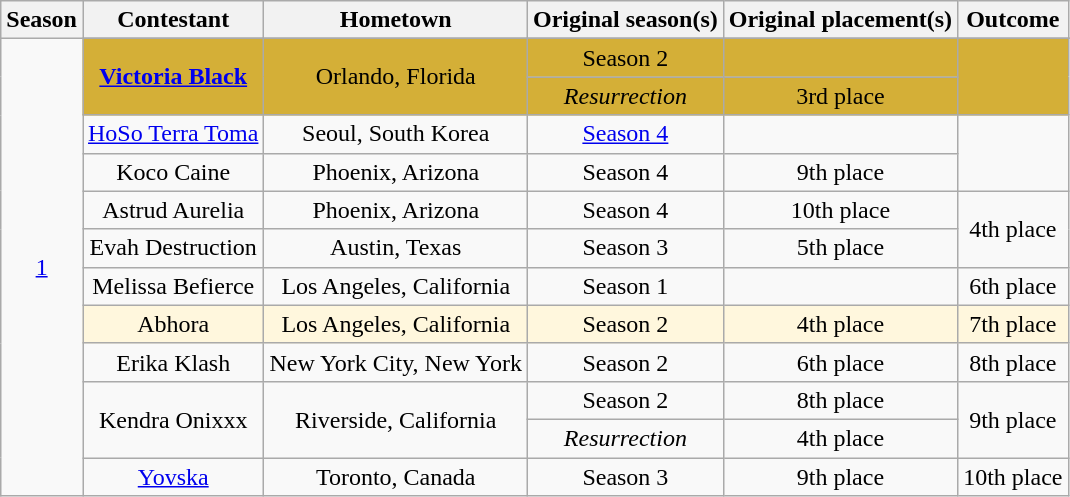<table class="wikitable sortable" style="text-align:center">
<tr>
<th>Season</th>
<th>Contestant</th>
<th>Hometown</th>
<th>Original season(s)</th>
<th>Original placement(s)</th>
<th>Outcome</th>
</tr>
<tr>
<td rowspan="13"><a href='#'>1</a></td>
</tr>
<tr bgcolor="D4AF37">
<td rowspan="2"><strong><a href='#'>Victoria Black</a></strong></td>
<td rowspan="2">Orlando, Florida</td>
<td>Season 2</td>
<td></td>
<td rowspan="2"><strong></strong></td>
</tr>
<tr bgcolor="D4AF37">
<td><em>Resurrection</em></td>
<td>3rd place</td>
</tr>
<tr>
<td><a href='#'>HoSo Terra Toma</a></td>
<td>Seoul, South Korea</td>
<td><a href='#'>Season 4</a></td>
<td></td>
<td rowspan="2"></td>
</tr>
<tr>
<td>Koco Caine</td>
<td>Phoenix, Arizona</td>
<td>Season 4</td>
<td>9th place</td>
</tr>
<tr>
<td>Astrud Aurelia</td>
<td>Phoenix, Arizona</td>
<td>Season 4</td>
<td>10th place</td>
<td rowspan="2">4th place</td>
</tr>
<tr>
<td>Evah Destruction</td>
<td>Austin, Texas</td>
<td>Season 3</td>
<td>5th place</td>
</tr>
<tr>
<td>Melissa Befierce</td>
<td>Los Angeles, California</td>
<td>Season 1</td>
<td></td>
<td>6th place</td>
</tr>
<tr bgcolor="FFF7DD">
<td>Abhora</td>
<td>Los Angeles, California</td>
<td>Season 2</td>
<td>4th place</td>
<td>7th place</td>
</tr>
<tr>
<td>Erika Klash</td>
<td>New York City, New York</td>
<td>Season 2</td>
<td>6th place</td>
<td>8th place</td>
</tr>
<tr>
<td rowspan="2">Kendra Onixxx</td>
<td rowspan="2">Riverside, California</td>
<td>Season 2</td>
<td>8th place</td>
<td rowspan="2">9th place</td>
</tr>
<tr>
<td><em>Resurrection</em></td>
<td>4th place</td>
</tr>
<tr>
<td><a href='#'>Yovska</a></td>
<td>Toronto, Canada</td>
<td>Season 3</td>
<td>9th place</td>
<td>10th place</td>
</tr>
</table>
